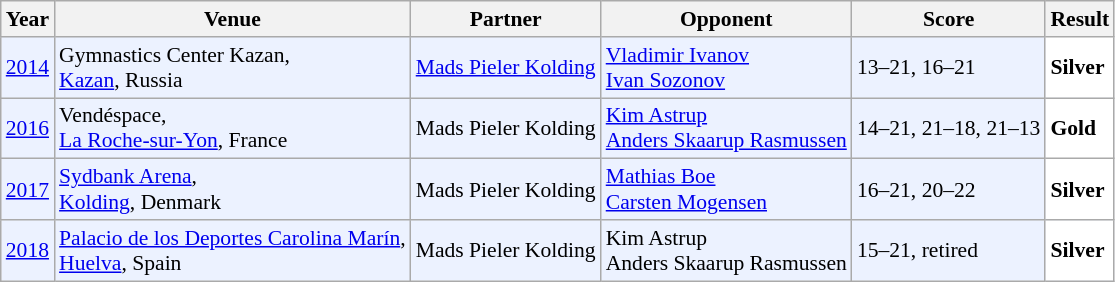<table class="sortable wikitable" style="font-size: 90%;">
<tr>
<th>Year</th>
<th>Venue</th>
<th>Partner</th>
<th>Opponent</th>
<th>Score</th>
<th>Result</th>
</tr>
<tr style="background:#ECF2FF">
<td align="center"><a href='#'>2014</a></td>
<td align="left">Gymnastics Center Kazan,<br><a href='#'>Kazan</a>, Russia</td>
<td align="left"> <a href='#'>Mads Pieler Kolding</a></td>
<td align="left"> <a href='#'>Vladimir Ivanov</a> <br>  <a href='#'>Ivan Sozonov</a></td>
<td align="left">13–21, 16–21</td>
<td style="text-align:left; background:white"> <strong>Silver</strong></td>
</tr>
<tr style="background:#ECF2FF">
<td align="center"><a href='#'>2016</a></td>
<td align="left">Vendéspace,<br><a href='#'>La Roche-sur-Yon</a>, France</td>
<td align="left"> Mads Pieler Kolding</td>
<td align="left"> <a href='#'>Kim Astrup</a> <br>  <a href='#'>Anders Skaarup Rasmussen</a></td>
<td align="left">14–21, 21–18, 21–13</td>
<td style="text-align:left; background:white"> <strong>Gold</strong></td>
</tr>
<tr style="background:#ECF2FF">
<td align="center"><a href='#'>2017</a></td>
<td align="left"><a href='#'>Sydbank Arena</a>,<br><a href='#'>Kolding</a>, Denmark</td>
<td align="left"> Mads Pieler Kolding</td>
<td align="left"> <a href='#'>Mathias Boe</a> <br>  <a href='#'>Carsten Mogensen</a></td>
<td align="left">16–21, 20–22</td>
<td style="text-align:left; background:white"> <strong>Silver</strong></td>
</tr>
<tr style="background:#ECF2FF">
<td align="center"><a href='#'>2018</a></td>
<td align="left"><a href='#'>Palacio de los Deportes Carolina Marín</a>,<br><a href='#'>Huelva</a>, Spain</td>
<td align="left"> Mads Pieler Kolding</td>
<td align="left"> Kim Astrup <br>  Anders Skaarup Rasmussen</td>
<td align="left">15–21, retired</td>
<td style="text-align:left; background:white"> <strong>Silver</strong></td>
</tr>
</table>
